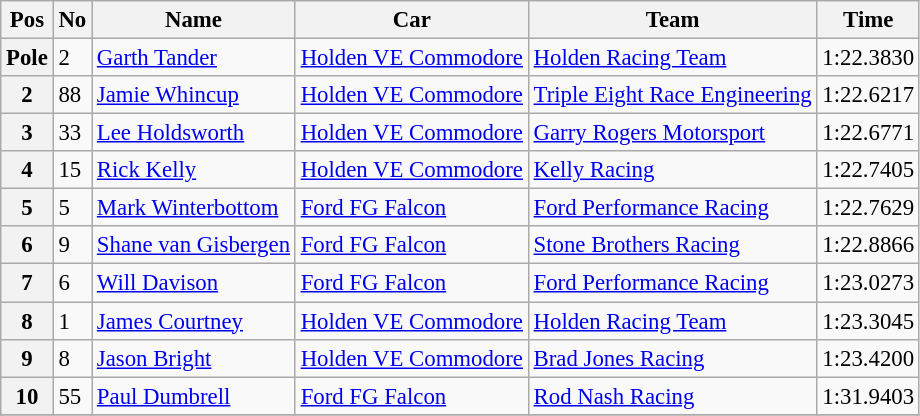<table class="wikitable" style="font-size: 95%;">
<tr>
<th>Pos</th>
<th>No</th>
<th>Name</th>
<th>Car</th>
<th>Team</th>
<th>Time</th>
</tr>
<tr>
<th>Pole</th>
<td>2</td>
<td><a href='#'>Garth Tander</a></td>
<td><a href='#'>Holden VE Commodore</a></td>
<td><a href='#'>Holden Racing Team</a></td>
<td>1:22.3830</td>
</tr>
<tr>
<th>2</th>
<td>88</td>
<td><a href='#'>Jamie Whincup</a></td>
<td><a href='#'>Holden VE Commodore</a></td>
<td><a href='#'>Triple Eight Race Engineering</a></td>
<td>1:22.6217</td>
</tr>
<tr>
<th>3</th>
<td>33</td>
<td><a href='#'>Lee Holdsworth</a></td>
<td><a href='#'>Holden VE Commodore</a></td>
<td><a href='#'>Garry Rogers Motorsport</a></td>
<td>1:22.6771</td>
</tr>
<tr>
<th>4</th>
<td>15</td>
<td><a href='#'>Rick Kelly</a></td>
<td><a href='#'>Holden VE Commodore</a></td>
<td><a href='#'>Kelly Racing</a></td>
<td>1:22.7405</td>
</tr>
<tr>
<th>5</th>
<td>5</td>
<td><a href='#'>Mark Winterbottom</a></td>
<td><a href='#'>Ford FG Falcon</a></td>
<td><a href='#'>Ford Performance Racing</a></td>
<td>1:22.7629</td>
</tr>
<tr>
<th>6</th>
<td>9</td>
<td><a href='#'>Shane van Gisbergen</a></td>
<td><a href='#'>Ford FG Falcon</a></td>
<td><a href='#'>Stone Brothers Racing</a></td>
<td>1:22.8866</td>
</tr>
<tr>
<th>7</th>
<td>6</td>
<td><a href='#'>Will Davison</a></td>
<td><a href='#'>Ford FG Falcon</a></td>
<td><a href='#'>Ford Performance Racing</a></td>
<td>1:23.0273</td>
</tr>
<tr>
<th>8</th>
<td>1</td>
<td><a href='#'>James Courtney</a></td>
<td><a href='#'>Holden VE Commodore</a></td>
<td><a href='#'>Holden Racing Team</a></td>
<td>1:23.3045</td>
</tr>
<tr>
<th>9</th>
<td>8</td>
<td><a href='#'>Jason Bright</a></td>
<td><a href='#'>Holden VE Commodore</a></td>
<td><a href='#'>Brad Jones Racing</a></td>
<td>1:23.4200</td>
</tr>
<tr>
<th>10</th>
<td>55</td>
<td><a href='#'>Paul Dumbrell</a></td>
<td><a href='#'>Ford FG Falcon</a></td>
<td><a href='#'>Rod Nash Racing</a></td>
<td>1:31.9403</td>
</tr>
<tr>
</tr>
</table>
